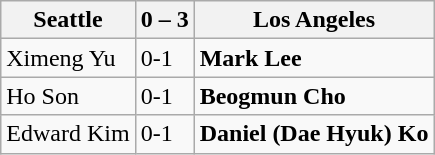<table class="wikitable">
<tr>
<th>Seattle</th>
<th>0 – 3</th>
<th>Los Angeles</th>
</tr>
<tr>
<td>Ximeng Yu</td>
<td>0-1</td>
<td><strong>Mark Lee</strong></td>
</tr>
<tr>
<td>Ho Son</td>
<td>0-1</td>
<td><strong>Beogmun Cho</strong></td>
</tr>
<tr>
<td>Edward Kim</td>
<td>0-1</td>
<td><strong>Daniel (Dae Hyuk) Ko</strong></td>
</tr>
</table>
